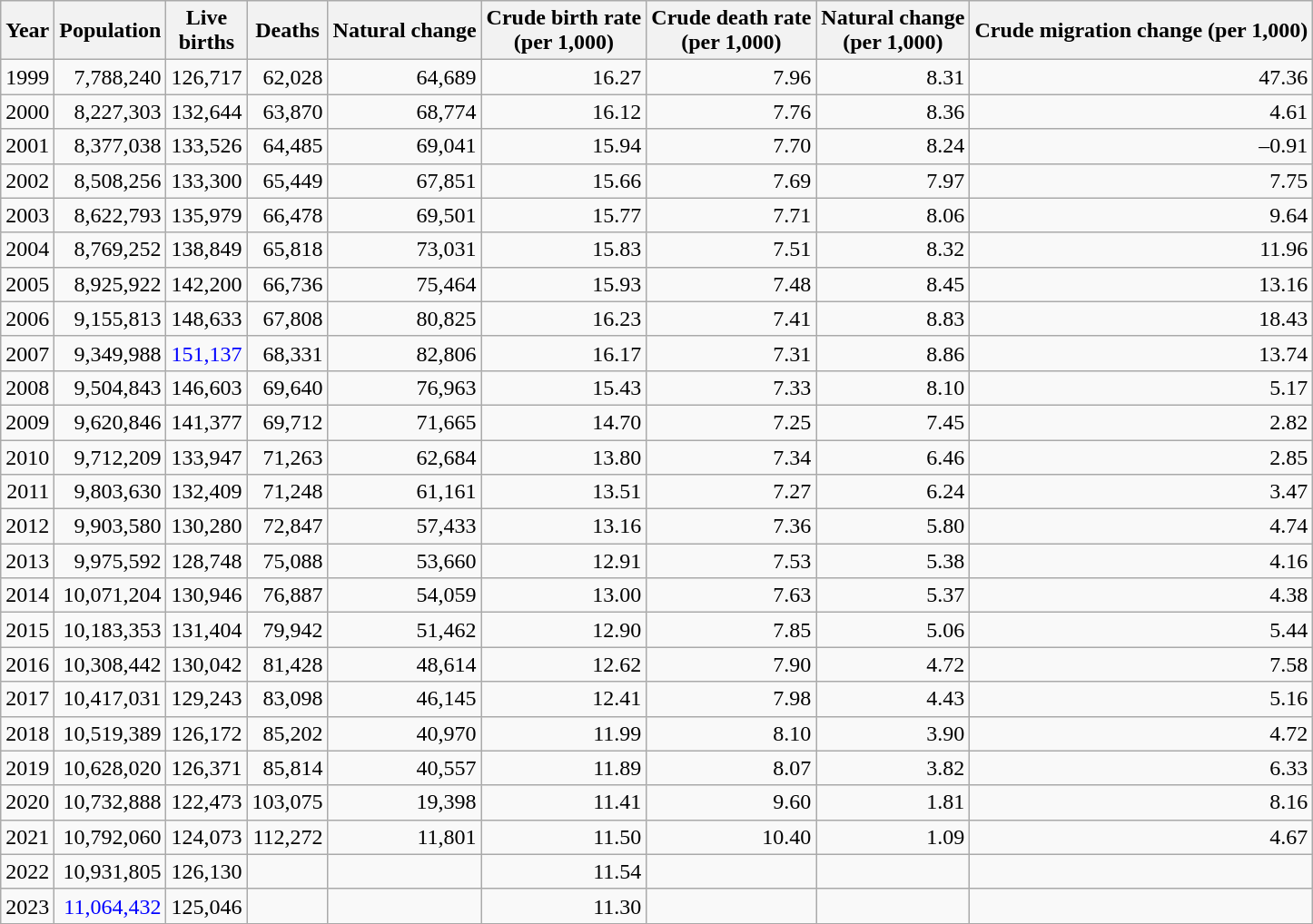<table class="wikitable sortable" style="text-align:right">
<tr>
<th>Year</th>
<th>Population</th>
<th>Live<br>births</th>
<th>Deaths</th>
<th>Natural change</th>
<th>Crude birth rate<br>(per 1,000)</th>
<th>Crude death rate<br>(per 1,000)</th>
<th>Natural change<br>(per 1,000)</th>
<th>Crude migration change (per 1,000)</th>
</tr>
<tr>
<td>1999</td>
<td>7,788,240</td>
<td>126,717</td>
<td>62,028</td>
<td>64,689</td>
<td>16.27</td>
<td>7.96</td>
<td>8.31</td>
<td>47.36</td>
</tr>
<tr>
<td>2000</td>
<td>8,227,303</td>
<td>132,644</td>
<td>63,870</td>
<td>68,774</td>
<td>16.12</td>
<td>7.76</td>
<td>8.36</td>
<td>4.61</td>
</tr>
<tr>
<td>2001</td>
<td>8,377,038</td>
<td>133,526</td>
<td>64,485</td>
<td>69,041</td>
<td>15.94</td>
<td>7.70</td>
<td>8.24</td>
<td>–0.91</td>
</tr>
<tr>
<td>2002</td>
<td>8,508,256</td>
<td>133,300</td>
<td>65,449</td>
<td>67,851</td>
<td>15.66</td>
<td>7.69</td>
<td>7.97</td>
<td>7.75</td>
</tr>
<tr>
<td>2003</td>
<td>8,622,793</td>
<td>135,979</td>
<td>66,478</td>
<td>69,501</td>
<td>15.77</td>
<td>7.71</td>
<td>8.06</td>
<td>9.64</td>
</tr>
<tr>
<td>2004</td>
<td>8,769,252</td>
<td>138,849</td>
<td>65,818</td>
<td>73,031</td>
<td>15.83</td>
<td>7.51</td>
<td>8.32</td>
<td>11.96</td>
</tr>
<tr>
<td>2005</td>
<td>8,925,922</td>
<td>142,200</td>
<td>66,736</td>
<td>75,464</td>
<td>15.93</td>
<td>7.48</td>
<td>8.45</td>
<td>13.16</td>
</tr>
<tr>
<td>2006</td>
<td>9,155,813</td>
<td>148,633</td>
<td>67,808</td>
<td>80,825</td>
<td>16.23</td>
<td>7.41</td>
<td>8.83</td>
<td>18.43</td>
</tr>
<tr>
<td>2007</td>
<td>9,349,988</td>
<td style="color:blue;">151,137</td>
<td>68,331</td>
<td>82,806</td>
<td>16.17</td>
<td>7.31</td>
<td>8.86</td>
<td>13.74</td>
</tr>
<tr>
<td>2008</td>
<td>9,504,843</td>
<td>146,603</td>
<td>69,640</td>
<td>76,963</td>
<td>15.43</td>
<td>7.33</td>
<td>8.10</td>
<td>5.17</td>
</tr>
<tr>
<td>2009</td>
<td>9,620,846</td>
<td>141,377</td>
<td>69,712</td>
<td>71,665</td>
<td>14.70</td>
<td>7.25</td>
<td>7.45</td>
<td>2.82</td>
</tr>
<tr>
<td>2010</td>
<td>9,712,209</td>
<td>133,947</td>
<td>71,263</td>
<td>62,684</td>
<td>13.80</td>
<td>7.34</td>
<td>6.46</td>
<td>2.85</td>
</tr>
<tr>
<td>2011</td>
<td>9,803,630</td>
<td>132,409</td>
<td>71,248</td>
<td>61,161</td>
<td>13.51</td>
<td>7.27</td>
<td>6.24</td>
<td>3.47</td>
</tr>
<tr>
<td>2012</td>
<td>9,903,580</td>
<td>130,280</td>
<td>72,847</td>
<td>57,433</td>
<td>13.16</td>
<td>7.36</td>
<td>5.80</td>
<td>4.74</td>
</tr>
<tr>
<td>2013</td>
<td>9,975,592</td>
<td>128,748</td>
<td>75,088</td>
<td>53,660</td>
<td>12.91</td>
<td>7.53</td>
<td>5.38</td>
<td>4.16</td>
</tr>
<tr>
<td>2014</td>
<td>10,071,204</td>
<td>130,946</td>
<td>76,887</td>
<td>54,059</td>
<td>13.00</td>
<td>7.63</td>
<td>5.37</td>
<td>4.38</td>
</tr>
<tr>
<td>2015</td>
<td>10,183,353</td>
<td>131,404</td>
<td>79,942</td>
<td>51,462</td>
<td>12.90</td>
<td>7.85</td>
<td>5.06</td>
<td>5.44</td>
</tr>
<tr>
<td>2016</td>
<td>10,308,442</td>
<td>130,042</td>
<td>81,428</td>
<td>48,614</td>
<td>12.62</td>
<td>7.90</td>
<td>4.72</td>
<td>7.58</td>
</tr>
<tr>
<td>2017</td>
<td>10,417,031</td>
<td>129,243</td>
<td>83,098</td>
<td>46,145</td>
<td>12.41</td>
<td>7.98</td>
<td>4.43</td>
<td>5.16</td>
</tr>
<tr>
<td>2018</td>
<td>10,519,389</td>
<td>126,172</td>
<td>85,202</td>
<td>40,970</td>
<td>11.99</td>
<td>8.10</td>
<td>3.90</td>
<td>4.72</td>
</tr>
<tr>
<td>2019</td>
<td>10,628,020</td>
<td>126,371</td>
<td>85,814</td>
<td>40,557</td>
<td>11.89</td>
<td>8.07</td>
<td>3.82</td>
<td>6.33</td>
</tr>
<tr>
<td>2020</td>
<td>10,732,888</td>
<td>122,473</td>
<td>103,075</td>
<td>19,398</td>
<td>11.41</td>
<td>9.60</td>
<td>1.81</td>
<td>8.16</td>
</tr>
<tr>
<td>2021</td>
<td>10,792,060</td>
<td>124,073</td>
<td>112,272</td>
<td>11,801</td>
<td>11.50</td>
<td>10.40</td>
<td>1.09</td>
<td>4.67</td>
</tr>
<tr>
<td>2022</td>
<td>10,931,805</td>
<td>126,130</td>
<td></td>
<td></td>
<td>11.54</td>
<td></td>
<td></td>
<td></td>
</tr>
<tr>
<td>2023</td>
<td style="color:blue;">11,064,432</td>
<td>125,046</td>
<td></td>
<td></td>
<td>11.30</td>
<td></td>
<td></td>
<td></td>
</tr>
<tr>
</tr>
</table>
